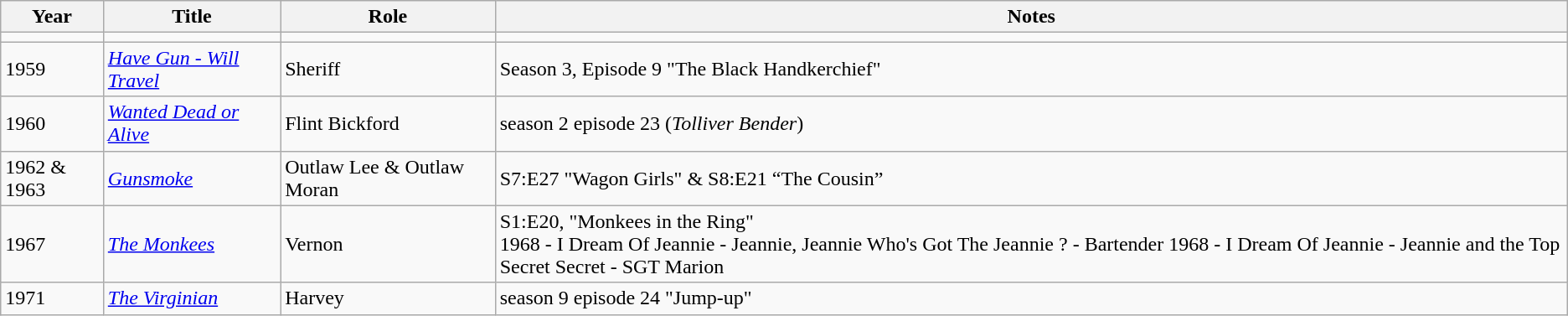<table class="wikitable plainrowheaders sortable">
<tr>
<th scope="col">Year</th>
<th scope="col">Title</th>
<th scope="col">Role</th>
<th scope="col" class="unsortable">Notes</th>
</tr>
<tr>
<td></td>
<td></td>
<td></td>
<td></td>
</tr>
<tr>
<td>1959</td>
<td><em><a href='#'>Have Gun - Will Travel</a></em></td>
<td>Sheriff</td>
<td>Season 3, Episode 9 "The Black Handkerchief"</td>
</tr>
<tr>
<td>1960</td>
<td><em><a href='#'>Wanted Dead or Alive</a></em></td>
<td>Flint Bickford</td>
<td>season 2 episode 23 (<em>Tolliver Bender</em>)</td>
</tr>
<tr>
<td>1962 & 1963</td>
<td><em><a href='#'>Gunsmoke</a></em></td>
<td>Outlaw Lee & Outlaw Moran</td>
<td>S7:E27 "Wagon Girls" & S8:E21 “The Cousin”</td>
</tr>
<tr>
<td>1967</td>
<td><em><a href='#'>The Monkees</a></em></td>
<td>Vernon</td>
<td>S1:E20, "Monkees in the Ring"<br>1968 - I Dream Of Jeannie - Jeannie, Jeannie Who's Got The Jeannie ? - Bartender
1968 - I Dream Of Jeannie - Jeannie and the Top Secret Secret - SGT Marion</td>
</tr>
<tr>
<td>1971</td>
<td><em><a href='#'> The Virginian</a></em></td>
<td>Harvey</td>
<td>season 9 episode 24 "Jump-up"</td>
</tr>
</table>
